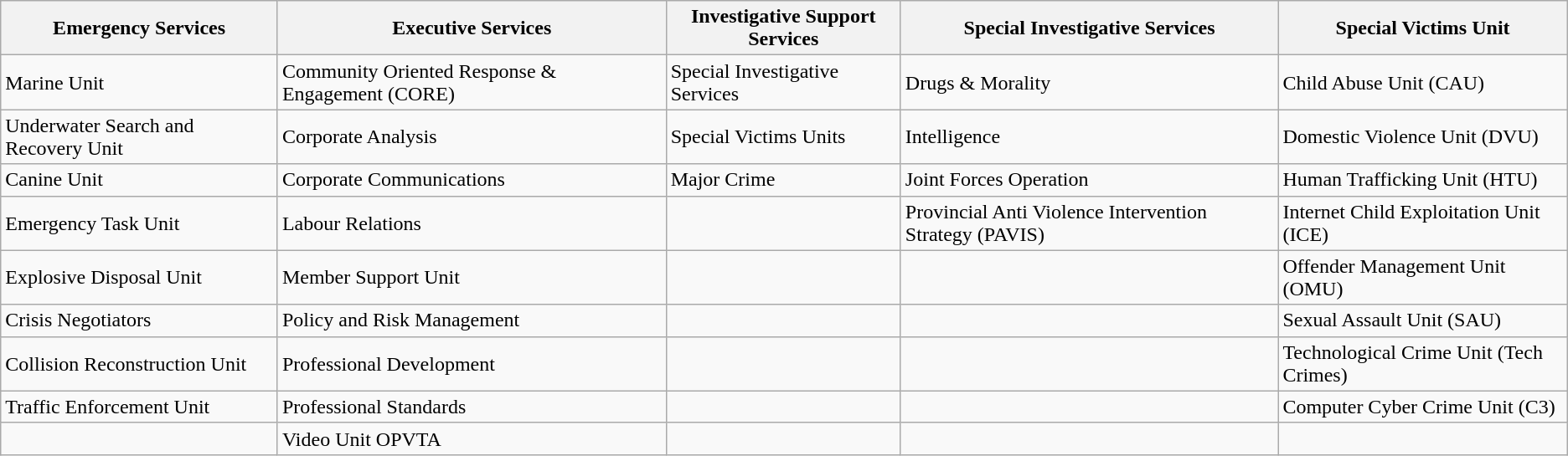<table class="wikitable">
<tr>
<th><strong>Emergency Services</strong></th>
<th>Executive Services</th>
<th>Investigative Support Services</th>
<th>Special Investigative Services</th>
<th>Special Victims Unit</th>
</tr>
<tr>
<td>Marine Unit</td>
<td>Community Oriented Response & Engagement (CORE)</td>
<td>Special Investigative Services</td>
<td>Drugs & Morality</td>
<td>Child Abuse Unit (CAU)</td>
</tr>
<tr>
<td>Underwater Search and Recovery Unit</td>
<td>Corporate Analysis</td>
<td>Special Victims Units</td>
<td>Intelligence</td>
<td>Domestic Violence Unit (DVU)</td>
</tr>
<tr>
<td>Canine Unit</td>
<td>Corporate Communications</td>
<td>Major Crime</td>
<td>Joint Forces Operation</td>
<td>Human Trafficking Unit (HTU)</td>
</tr>
<tr>
<td>Emergency Task Unit</td>
<td>Labour Relations</td>
<td></td>
<td>Provincial Anti Violence Intervention Strategy (PAVIS)</td>
<td>Internet Child Exploitation Unit (ICE)</td>
</tr>
<tr>
<td>Explosive Disposal Unit</td>
<td>Member Support Unit</td>
<td></td>
<td></td>
<td>Offender Management Unit (OMU)</td>
</tr>
<tr>
<td>Crisis Negotiators</td>
<td>Policy and Risk Management</td>
<td></td>
<td></td>
<td>Sexual Assault Unit (SAU)</td>
</tr>
<tr>
<td>Collision Reconstruction Unit</td>
<td>Professional Development</td>
<td></td>
<td></td>
<td>Technological Crime Unit (Tech Crimes)</td>
</tr>
<tr>
<td>Traffic Enforcement Unit</td>
<td>Professional Standards</td>
<td></td>
<td></td>
<td>Computer Cyber Crime Unit (C3)</td>
</tr>
<tr>
<td></td>
<td>Video Unit OPVTA</td>
<td></td>
<td></td>
<td></td>
</tr>
</table>
